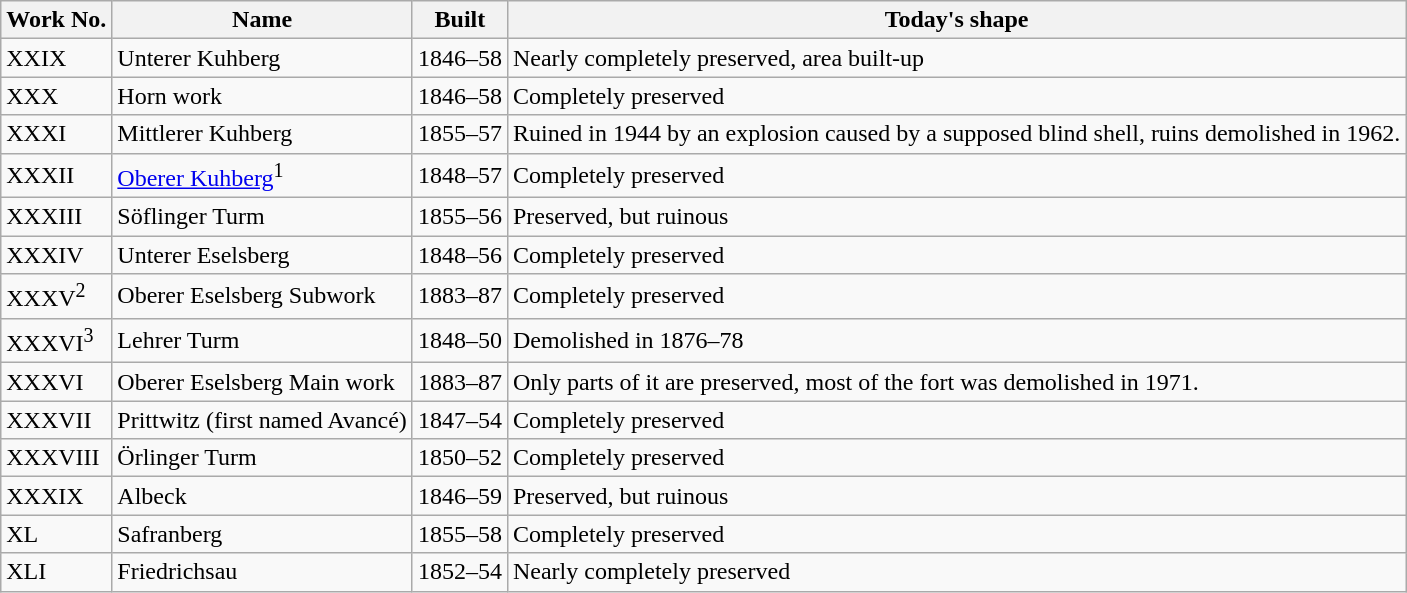<table class="wikitable">
<tr>
<th>Work No.</th>
<th>Name</th>
<th>Built</th>
<th>Today's shape</th>
</tr>
<tr>
<td>XXIX</td>
<td>Unterer Kuhberg</td>
<td>1846–58</td>
<td>Nearly completely preserved, area built-up</td>
</tr>
<tr>
<td>XXX</td>
<td>Horn work</td>
<td>1846–58</td>
<td>Completely preserved</td>
</tr>
<tr>
<td>XXXI</td>
<td>Mittlerer Kuhberg</td>
<td>1855–57</td>
<td>Ruined in 1944 by an explosion caused by a supposed blind shell, ruins demolished in 1962.</td>
</tr>
<tr>
<td>XXXII</td>
<td><a href='#'>Oberer Kuhberg</a><sup>1</sup></td>
<td>1848–57</td>
<td>Completely preserved</td>
</tr>
<tr>
<td>XXXIII</td>
<td>Söflinger Turm</td>
<td>1855–56</td>
<td>Preserved, but ruinous</td>
</tr>
<tr>
<td>XXXIV</td>
<td>Unterer Eselsberg</td>
<td>1848–56</td>
<td>Completely preserved</td>
</tr>
<tr>
<td>XXXV<sup>2</sup></td>
<td>Oberer Eselsberg Subwork</td>
<td>1883–87</td>
<td>Completely preserved</td>
</tr>
<tr>
<td>XXXVI<sup>3</sup></td>
<td>Lehrer Turm</td>
<td>1848–50</td>
<td>Demolished in 1876–78</td>
</tr>
<tr>
<td>XXXVI</td>
<td>Oberer Eselsberg Main work</td>
<td>1883–87</td>
<td>Only parts of it are preserved, most of the fort was demolished in 1971.</td>
</tr>
<tr>
<td>XXXVII</td>
<td>Prittwitz (first named Avancé)</td>
<td>1847–54</td>
<td>Completely preserved</td>
</tr>
<tr>
<td>XXXVIII</td>
<td>Örlinger Turm</td>
<td>1850–52</td>
<td>Completely preserved</td>
</tr>
<tr>
<td>XXXIX</td>
<td>Albeck</td>
<td>1846–59</td>
<td>Preserved, but ruinous</td>
</tr>
<tr>
<td>XL</td>
<td>Safranberg</td>
<td>1855–58</td>
<td>Completely preserved</td>
</tr>
<tr>
<td>XLI</td>
<td>Friedrichsau</td>
<td>1852–54</td>
<td>Nearly completely preserved</td>
</tr>
</table>
